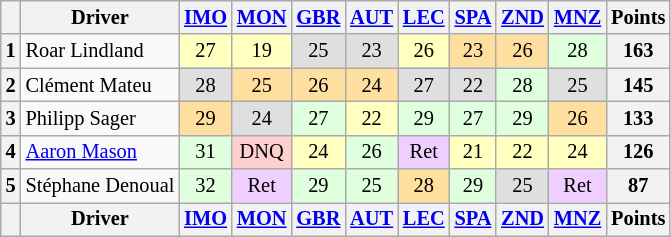<table class="wikitable" style="font-size: 85%; text-align:center">
<tr valign="top">
<th valign="middle"></th>
<th valign="middle">Driver</th>
<th><a href='#'>IMO</a><br></th>
<th><a href='#'>MON</a><br></th>
<th><a href='#'>GBR</a><br></th>
<th><a href='#'>AUT</a><br></th>
<th><a href='#'>LEC</a><br></th>
<th><a href='#'>SPA</a><br></th>
<th><a href='#'>ZND</a><br></th>
<th><a href='#'>MNZ</a><br></th>
<th valign="middle">Points</th>
</tr>
<tr>
<th>1</th>
<td align="left"> Roar Lindland</td>
<td style="background-color:#ffffbf">27</td>
<td style="background-color:#ffffbf">19</td>
<td style="background-color:#dfdfdf">25</td>
<td style="background-color:#dfdfdf">23</td>
<td style="background-color:#ffffbf">26</td>
<td style="background-color:#ffdf9f">23</td>
<td style="background-color:#ffdf9f">26</td>
<td style="background-color:#dfffdf">28</td>
<th>163</th>
</tr>
<tr>
<th>2</th>
<td align="left"> Clément Mateu</td>
<td style="background-color:#dfdfdf">28</td>
<td style="background-color:#ffdf9f">25</td>
<td style="background-color:#ffdf9f">26</td>
<td style="background-color:#ffdf9f">24</td>
<td style="background-color:#dfdfdf">27</td>
<td style="background-color:#dfdfdf">22</td>
<td style="background-color:#dfffdf">28</td>
<td style="background-color:#dfdfdf">25</td>
<th>145</th>
</tr>
<tr>
<th>3</th>
<td align="left"> Philipp Sager</td>
<td style="background-color:#ffdf9f">29</td>
<td style="background-color:#dfdfdf">24</td>
<td style="background-color:#dfffdf">27</td>
<td style="background-color:#ffffbf">22</td>
<td style="background-color:#dfffdf">29</td>
<td style="background-color:#dfffdf">27</td>
<td style="background-color:#dfffdf">29</td>
<td style="background-color:#ffdf9f">26</td>
<th>133</th>
</tr>
<tr>
<th>4</th>
<td align="left"> <a href='#'>Aaron Mason</a></td>
<td style="background-color:#dfffdf">31</td>
<td style="background-color:#ffcfcf">DNQ</td>
<td style="background-color:#ffffbf">24</td>
<td style="background-color:#dfffdf">26</td>
<td style="background-color:#efcfff">Ret</td>
<td style="background-color:#ffffbf">21</td>
<td style="background-color:#ffffbf">22</td>
<td style="background-color:#ffffbf">24</td>
<th>126</th>
</tr>
<tr>
<th>5</th>
<td align="left"> Stéphane Denoual</td>
<td style="background-color:#dfffdf">32</td>
<td style="background-color:#efcfff">Ret</td>
<td style="background-color:#dfffdf">29</td>
<td style="background-color:#dfffdf">25</td>
<td style="background-color:#ffdf9f">28</td>
<td style="background-color:#dfffdf">29</td>
<td style="background-color:#dfdfdf">25</td>
<td style="background-color:#efcfff">Ret</td>
<th>87</th>
</tr>
<tr>
<th></th>
<th>Driver</th>
<th><a href='#'>IMO</a><br></th>
<th><a href='#'>MON</a><br></th>
<th><a href='#'>GBR</a><br></th>
<th><a href='#'>AUT</a><br></th>
<th><a href='#'>LEC</a><br></th>
<th><a href='#'>SPA</a><br></th>
<th><a href='#'>ZND</a><br></th>
<th><a href='#'>MNZ</a><br></th>
<th>Points</th>
</tr>
</table>
